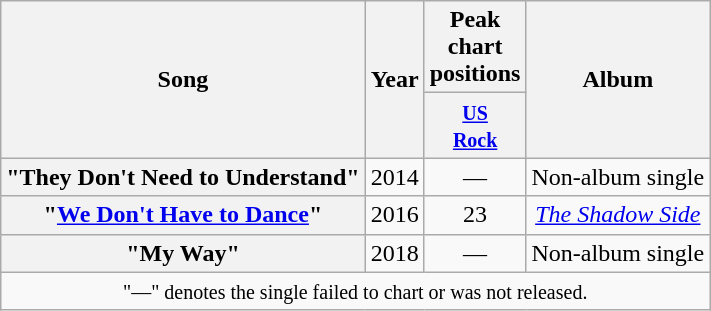<table class="wikitable plainrowheaders" style="text-align:center">
<tr>
<th rowspan="2">Song</th>
<th rowspan="2">Year</th>
<th>Peak<br>chart<br>positions</th>
<th rowspan="2">Album</th>
</tr>
<tr>
<th><small><a href='#'>US<br>Rock</a></small><br></th>
</tr>
<tr>
<th scope="row">"They Don't Need to Understand"</th>
<td>2014</td>
<td>—</td>
<td>Non-album single</td>
</tr>
<tr>
<th scope="row">"<a href='#'>We Don't Have to Dance</a>"</th>
<td>2016</td>
<td>23</td>
<td><em><a href='#'>The Shadow Side</a></em></td>
</tr>
<tr>
<th scope="row">"My Way"</th>
<td>2018</td>
<td>—</td>
<td>Non-album single</td>
</tr>
<tr>
<td colspan="4"><small>"—" denotes the single failed to chart or was not released.</small></td>
</tr>
</table>
